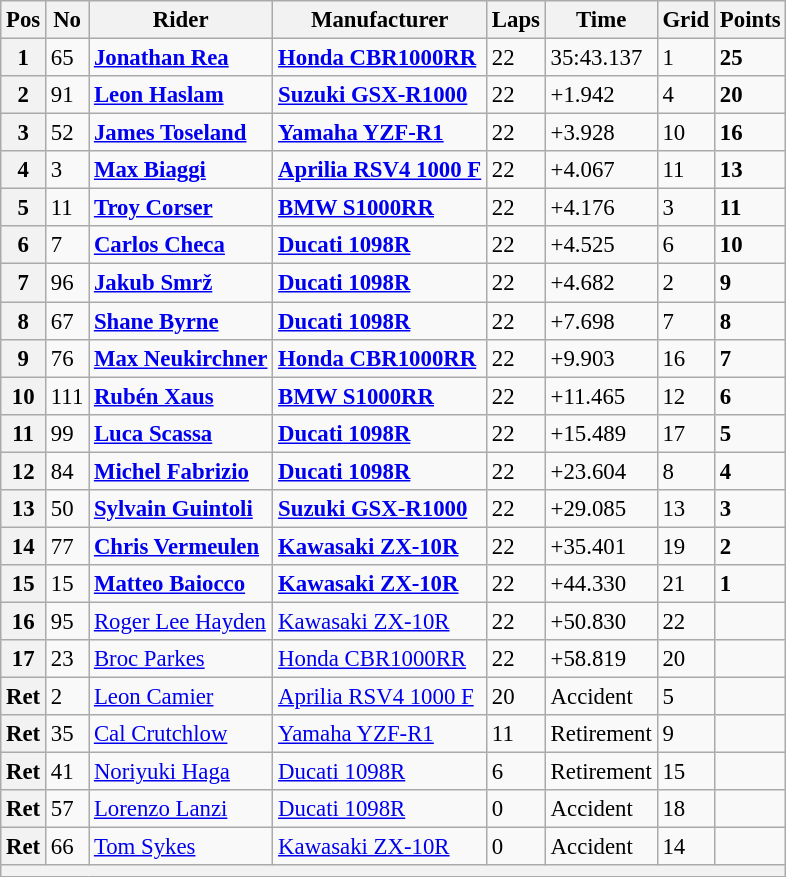<table class="wikitable" style="font-size: 95%;">
<tr>
<th>Pos</th>
<th>No</th>
<th>Rider</th>
<th>Manufacturer</th>
<th>Laps</th>
<th>Time</th>
<th>Grid</th>
<th>Points</th>
</tr>
<tr>
<th>1</th>
<td>65</td>
<td> <strong><a href='#'>Jonathan Rea</a></strong></td>
<td><strong><a href='#'>Honda CBR1000RR</a></strong></td>
<td>22</td>
<td>35:43.137</td>
<td>1</td>
<td><strong>25</strong></td>
</tr>
<tr>
<th>2</th>
<td>91</td>
<td> <strong><a href='#'>Leon Haslam</a></strong></td>
<td><strong><a href='#'>Suzuki GSX-R1000</a></strong></td>
<td>22</td>
<td>+1.942</td>
<td>4</td>
<td><strong>20</strong></td>
</tr>
<tr>
<th>3</th>
<td>52</td>
<td> <strong><a href='#'>James Toseland</a></strong></td>
<td><strong><a href='#'>Yamaha YZF-R1</a></strong></td>
<td>22</td>
<td>+3.928</td>
<td>10</td>
<td><strong>16</strong></td>
</tr>
<tr>
<th>4</th>
<td>3</td>
<td> <strong><a href='#'>Max Biaggi</a></strong></td>
<td><strong><a href='#'>Aprilia RSV4 1000 F</a></strong></td>
<td>22</td>
<td>+4.067</td>
<td>11</td>
<td><strong>13</strong></td>
</tr>
<tr>
<th>5</th>
<td>11</td>
<td> <strong><a href='#'>Troy Corser</a></strong></td>
<td><strong><a href='#'>BMW S1000RR</a></strong></td>
<td>22</td>
<td>+4.176</td>
<td>3</td>
<td><strong>11</strong></td>
</tr>
<tr>
<th>6</th>
<td>7</td>
<td> <strong><a href='#'>Carlos Checa</a></strong></td>
<td><strong><a href='#'>Ducati 1098R</a></strong></td>
<td>22</td>
<td>+4.525</td>
<td>6</td>
<td><strong>10</strong></td>
</tr>
<tr>
<th>7</th>
<td>96</td>
<td> <strong><a href='#'>Jakub Smrž</a></strong></td>
<td><strong><a href='#'>Ducati 1098R</a></strong></td>
<td>22</td>
<td>+4.682</td>
<td>2</td>
<td><strong>9</strong></td>
</tr>
<tr>
<th>8</th>
<td>67</td>
<td> <strong><a href='#'>Shane Byrne</a></strong></td>
<td><strong><a href='#'>Ducati 1098R</a></strong></td>
<td>22</td>
<td>+7.698</td>
<td>7</td>
<td><strong>8</strong></td>
</tr>
<tr>
<th>9</th>
<td>76</td>
<td> <strong><a href='#'>Max Neukirchner</a></strong></td>
<td><strong><a href='#'>Honda CBR1000RR</a></strong></td>
<td>22</td>
<td>+9.903</td>
<td>16</td>
<td><strong>7</strong></td>
</tr>
<tr>
<th>10</th>
<td>111</td>
<td> <strong><a href='#'>Rubén Xaus</a></strong></td>
<td><strong><a href='#'>BMW S1000RR</a></strong></td>
<td>22</td>
<td>+11.465</td>
<td>12</td>
<td><strong>6</strong></td>
</tr>
<tr>
<th>11</th>
<td>99</td>
<td> <strong><a href='#'>Luca Scassa</a></strong></td>
<td><strong><a href='#'>Ducati 1098R</a></strong></td>
<td>22</td>
<td>+15.489</td>
<td>17</td>
<td><strong>5</strong></td>
</tr>
<tr>
<th>12</th>
<td>84</td>
<td> <strong><a href='#'>Michel Fabrizio</a></strong></td>
<td><strong><a href='#'>Ducati 1098R</a></strong></td>
<td>22</td>
<td>+23.604</td>
<td>8</td>
<td><strong>4</strong></td>
</tr>
<tr>
<th>13</th>
<td>50</td>
<td> <strong><a href='#'>Sylvain Guintoli</a></strong></td>
<td><strong><a href='#'>Suzuki GSX-R1000</a></strong></td>
<td>22</td>
<td>+29.085</td>
<td>13</td>
<td><strong>3</strong></td>
</tr>
<tr>
<th>14</th>
<td>77</td>
<td> <strong><a href='#'>Chris Vermeulen</a></strong></td>
<td><strong><a href='#'>Kawasaki ZX-10R</a></strong></td>
<td>22</td>
<td>+35.401</td>
<td>19</td>
<td><strong>2</strong></td>
</tr>
<tr>
<th>15</th>
<td>15</td>
<td> <strong><a href='#'>Matteo Baiocco</a></strong></td>
<td><strong><a href='#'>Kawasaki ZX-10R</a></strong></td>
<td>22</td>
<td>+44.330</td>
<td>21</td>
<td><strong>1</strong></td>
</tr>
<tr>
<th>16</th>
<td>95</td>
<td> <a href='#'>Roger Lee Hayden</a></td>
<td><a href='#'>Kawasaki ZX-10R</a></td>
<td>22</td>
<td>+50.830</td>
<td>22</td>
<td></td>
</tr>
<tr>
<th>17</th>
<td>23</td>
<td> <a href='#'>Broc Parkes</a></td>
<td><a href='#'>Honda CBR1000RR</a></td>
<td>22</td>
<td>+58.819</td>
<td>20</td>
<td></td>
</tr>
<tr>
<th>Ret</th>
<td>2</td>
<td> <a href='#'>Leon Camier</a></td>
<td><a href='#'>Aprilia RSV4 1000 F</a></td>
<td>20</td>
<td>Accident</td>
<td>5</td>
<td></td>
</tr>
<tr>
<th>Ret</th>
<td>35</td>
<td> <a href='#'>Cal Crutchlow</a></td>
<td><a href='#'>Yamaha YZF-R1</a></td>
<td>11</td>
<td>Retirement</td>
<td>9</td>
<td></td>
</tr>
<tr>
<th>Ret</th>
<td>41</td>
<td> <a href='#'>Noriyuki Haga</a></td>
<td><a href='#'>Ducati 1098R</a></td>
<td>6</td>
<td>Retirement</td>
<td>15</td>
<td></td>
</tr>
<tr>
<th>Ret</th>
<td>57</td>
<td> <a href='#'>Lorenzo Lanzi</a></td>
<td><a href='#'>Ducati 1098R</a></td>
<td>0</td>
<td>Accident</td>
<td>18</td>
<td></td>
</tr>
<tr>
<th>Ret</th>
<td>66</td>
<td> <a href='#'>Tom Sykes</a></td>
<td><a href='#'>Kawasaki ZX-10R</a></td>
<td>0</td>
<td>Accident</td>
<td>14</td>
<td></td>
</tr>
<tr>
<th colspan=8></th>
</tr>
</table>
